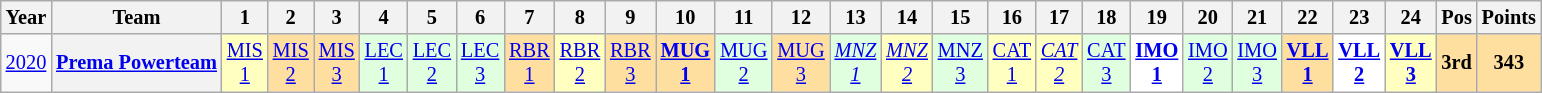<table class="wikitable" style="text-align:center; font-size:85%">
<tr>
<th>Year</th>
<th>Team</th>
<th>1</th>
<th>2</th>
<th>3</th>
<th>4</th>
<th>5</th>
<th>6</th>
<th>7</th>
<th>8</th>
<th>9</th>
<th>10</th>
<th>11</th>
<th>12</th>
<th>13</th>
<th>14</th>
<th>15</th>
<th>16</th>
<th>17</th>
<th>18</th>
<th>19</th>
<th>20</th>
<th>21</th>
<th>22</th>
<th>23</th>
<th>24</th>
<th>Pos</th>
<th>Points</th>
</tr>
<tr>
<td><a href='#'>2020</a></td>
<th nowrap><a href='#'>Prema Powerteam</a></th>
<td style="background:#FFFFBF;"><a href='#'>MIS<br>1</a><br></td>
<td style="background:#FFDF9F;"><a href='#'>MIS<br>2</a><br></td>
<td style="background:#FFDF9F;"><a href='#'>MIS<br>3</a><br></td>
<td style="background:#DFFFDF;"><a href='#'>LEC<br>1</a><br></td>
<td style="background:#DFFFDF;"><a href='#'>LEC<br>2</a><br></td>
<td style="background:#DFFFDF;"><a href='#'>LEC<br>3</a><br></td>
<td style="background:#FFDF9F;"><a href='#'>RBR<br>1</a><br></td>
<td style="background:#FFFFBF;"><a href='#'>RBR<br>2</a><br></td>
<td style="background:#FFDF9F;"><a href='#'>RBR<br>3</a><br></td>
<td style="background:#FFDF9F;"><strong><a href='#'>MUG<br>1</a></strong><br></td>
<td style="background:#DFFFDF;"><a href='#'>MUG<br>2</a><br></td>
<td style="background:#FFDF9F;"><a href='#'>MUG<br>3</a><br></td>
<td style="background:#DFFFDF;"><em><a href='#'>MNZ<br>1</a></em><br></td>
<td style="background:#FFFFBF;"><em><a href='#'>MNZ<br>2</a></em><br></td>
<td style="background:#DFFFDF;"><a href='#'>MNZ<br>3</a><br></td>
<td style="background:#FFFFBF;"><a href='#'>CAT<br>1</a><br></td>
<td style="background:#FFFFBF;"><em><a href='#'>CAT<br>2</a></em><br></td>
<td style="background:#DFFFDF;"><a href='#'>CAT<br>3</a><br></td>
<td style="background:#FFFFFF;"><strong><a href='#'>IMO<br>1</a></strong><br></td>
<td style="background:#DFFFDF;"><a href='#'>IMO<br>2</a><br></td>
<td style="background:#DFFFDF;"><a href='#'>IMO<br>3</a><br></td>
<td style="background:#FFDF9F;"><strong><a href='#'>VLL<br>1</a></strong><br></td>
<td style="background:#FFFFFF;"><strong><a href='#'>VLL<br>2</a></strong><br></td>
<td style="background:#FFFFBF;"><strong><a href='#'>VLL<br>3</a></strong><br></td>
<th style="background:#FFDF9F;">3rd</th>
<th style="background:#FFDF9F;">343</th>
</tr>
</table>
